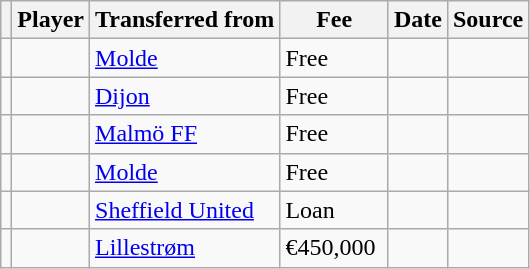<table class="wikitable plainrowheaders sortable">
<tr>
<th></th>
<th scope="col">Player</th>
<th>Transferred from</th>
<th style="width: 65px;">Fee</th>
<th scope="col">Date</th>
<th scope="col">Source</th>
</tr>
<tr>
<td align="center"></td>
<td></td>
<td> <a href='#'>Molde</a></td>
<td>Free</td>
<td></td>
<td></td>
</tr>
<tr>
<td align="center"></td>
<td></td>
<td> <a href='#'>Dijon</a></td>
<td>Free</td>
<td></td>
<td></td>
</tr>
<tr>
<td align="center"></td>
<td></td>
<td> <a href='#'>Malmö FF</a></td>
<td>Free</td>
<td></td>
<td></td>
</tr>
<tr>
<td align="center"></td>
<td></td>
<td> <a href='#'>Molde</a></td>
<td>Free</td>
<td></td>
<td></td>
</tr>
<tr>
<td align="center"></td>
<td></td>
<td> <a href='#'>Sheffield United</a></td>
<td>Loan</td>
<td></td>
<td></td>
</tr>
<tr>
<td align="center"></td>
<td></td>
<td> <a href='#'>Lillestrøm</a></td>
<td>€450,000</td>
<td></td>
<td></td>
</tr>
</table>
